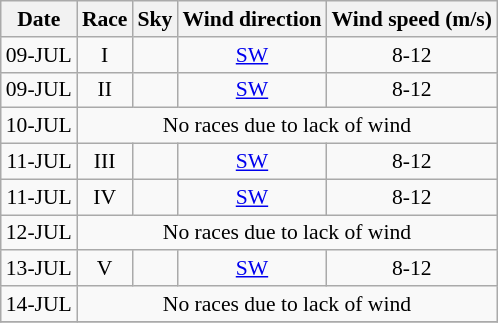<table class="wikitable" style="text-align:right; font-size:90%">
<tr>
<th>Date</th>
<th>Race</th>
<th>Sky</th>
<th>Wind direction</th>
<th>Wind speed (m/s)</th>
</tr>
<tr>
<td>09-JUL</td>
<td align=center>I</td>
<td align=left></td>
<td align=center><a href='#'>SW</a></td>
<td align=center>8-12</td>
</tr>
<tr>
<td>09-JUL</td>
<td align=center>II</td>
<td align=left></td>
<td align=center><a href='#'>SW</a></td>
<td align=center>8-12</td>
</tr>
<tr>
<td>10-JUL</td>
<td colspan=4 align=center>No races due to lack of wind</td>
</tr>
<tr>
<td>11-JUL</td>
<td align=center>III</td>
<td align=left></td>
<td align=center><a href='#'>SW</a></td>
<td align=center>8-12</td>
</tr>
<tr>
<td>11-JUL</td>
<td align=center>IV</td>
<td align=left></td>
<td align=center><a href='#'>SW</a></td>
<td align=center>8-12</td>
</tr>
<tr>
<td>12-JUL</td>
<td colspan=4 align=center>No races due to lack of wind</td>
</tr>
<tr>
<td>13-JUL</td>
<td align=center>V</td>
<td align=left></td>
<td align=center><a href='#'>SW</a></td>
<td align=center>8-12</td>
</tr>
<tr>
<td>14-JUL</td>
<td colspan=4 align=center>No races due to lack of wind</td>
</tr>
<tr>
</tr>
</table>
